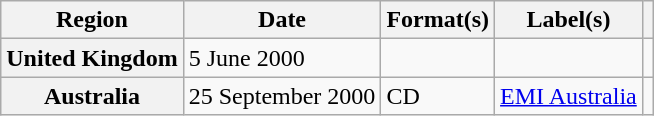<table class="wikitable plainrowheaders">
<tr>
<th scope="col">Region</th>
<th scope="col">Date</th>
<th scope="col">Format(s)</th>
<th scope="col">Label(s)</th>
<th scope="col"></th>
</tr>
<tr>
<th scope="row">United Kingdom</th>
<td>5 June 2000</td>
<td></td>
<td></td>
<td></td>
</tr>
<tr>
<th scope="row">Australia</th>
<td>25 September 2000</td>
<td>CD</td>
<td><a href='#'>EMI Australia</a></td>
<td></td>
</tr>
</table>
